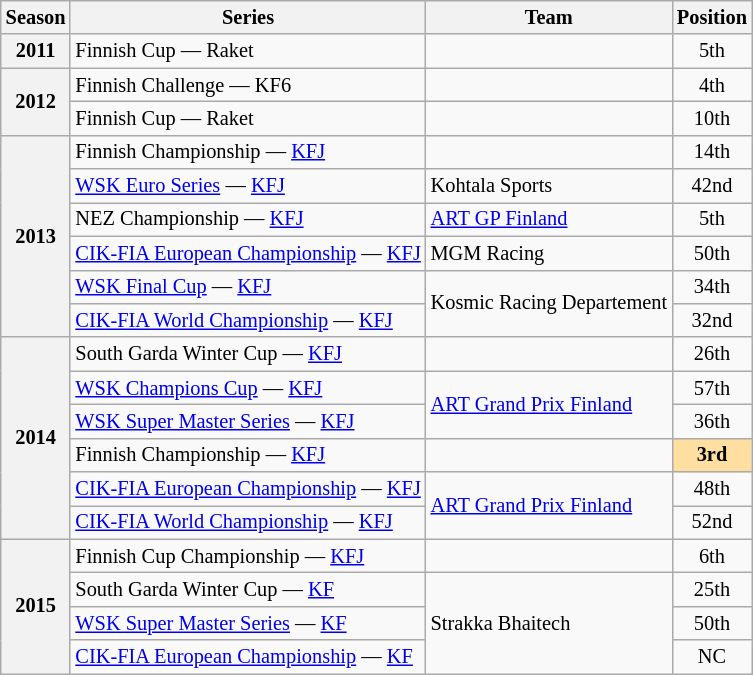<table class="wikitable" style="font-size: 85%; text-align:center">
<tr>
<th>Season</th>
<th>Series</th>
<th>Team</th>
<th>Position</th>
</tr>
<tr>
<th>2011</th>
<td align="left">Finnish Cup — Raket</td>
<td align="left"></td>
<td>5th</td>
</tr>
<tr>
<th rowspan="2">2012</th>
<td align="left">Finnish Challenge — KF6</td>
<td align="left"></td>
<td>4th</td>
</tr>
<tr>
<td align="left">Finnish Cup — Raket</td>
<td align="left"></td>
<td>10th</td>
</tr>
<tr>
<th rowspan="6">2013</th>
<td align="left">Finnish Championship — <a href='#'>KFJ</a></td>
<td align="left"></td>
<td>14th</td>
</tr>
<tr>
<td align="left"><a href='#'>WSK Euro Series</a> — <a href='#'>KFJ</a></td>
<td align="left">Kohtala Sports</td>
<td>42nd</td>
</tr>
<tr>
<td align="left">NEZ Championship — <a href='#'>KFJ</a></td>
<td align="left"><a href='#'>ART GP Finland</a></td>
<td>5th</td>
</tr>
<tr>
<td align="left"><a href='#'>CIK-FIA European Championship</a> — <a href='#'>KFJ</a></td>
<td align="left">MGM Racing</td>
<td>50th</td>
</tr>
<tr>
<td align="left"><a href='#'>WSK Final Cup</a> — <a href='#'>KFJ</a></td>
<td rowspan="2" align="left">Kosmic Racing Departement</td>
<td>34th</td>
</tr>
<tr>
<td align="left"><a href='#'>CIK-FIA World Championship</a> — <a href='#'>KFJ</a></td>
<td>32nd</td>
</tr>
<tr>
<th rowspan="6">2014</th>
<td align="left">South Garda Winter Cup — <a href='#'>KFJ</a></td>
<td align="left"></td>
<td>26th</td>
</tr>
<tr>
<td align="left"><a href='#'>WSK Champions Cup</a> — <a href='#'>KFJ</a></td>
<td rowspan="2"  align="left"><a href='#'>ART Grand Prix Finland</a></td>
<td>57th</td>
</tr>
<tr>
<td align="left"><a href='#'>WSK Super Master Series</a> — <a href='#'>KFJ</a></td>
<td>36th</td>
</tr>
<tr>
<td align="left">Finnish Championship — <a href='#'>KFJ</a></td>
<td align="left"></td>
<td style="background:#FFDF9F;"><strong>3rd</strong></td>
</tr>
<tr>
<td align="left"><a href='#'>CIK-FIA European Championship</a> — <a href='#'>KFJ</a></td>
<td rowspan="2" align="left"><a href='#'>ART Grand Prix Finland</a></td>
<td>48th</td>
</tr>
<tr>
<td align="left"><a href='#'>CIK-FIA World Championship</a> — <a href='#'>KFJ</a></td>
<td>52nd</td>
</tr>
<tr>
<th rowspan="4">2015</th>
<td align="left">Finnish Cup Championship — <a href='#'>KFJ</a></td>
<td align="left"></td>
<td>6th</td>
</tr>
<tr>
<td align="left">South Garda Winter Cup — <a href='#'>KF</a></td>
<td rowspan="3"  align="left">Strakka Bhaitech</td>
<td>25th</td>
</tr>
<tr>
<td align="left"><a href='#'>WSK Super Master Series</a> — <a href='#'>KF</a></td>
<td>50th</td>
</tr>
<tr>
<td align="left"><a href='#'>CIK-FIA European Championship</a> — <a href='#'>KF</a></td>
<td>NC</td>
</tr>
</table>
